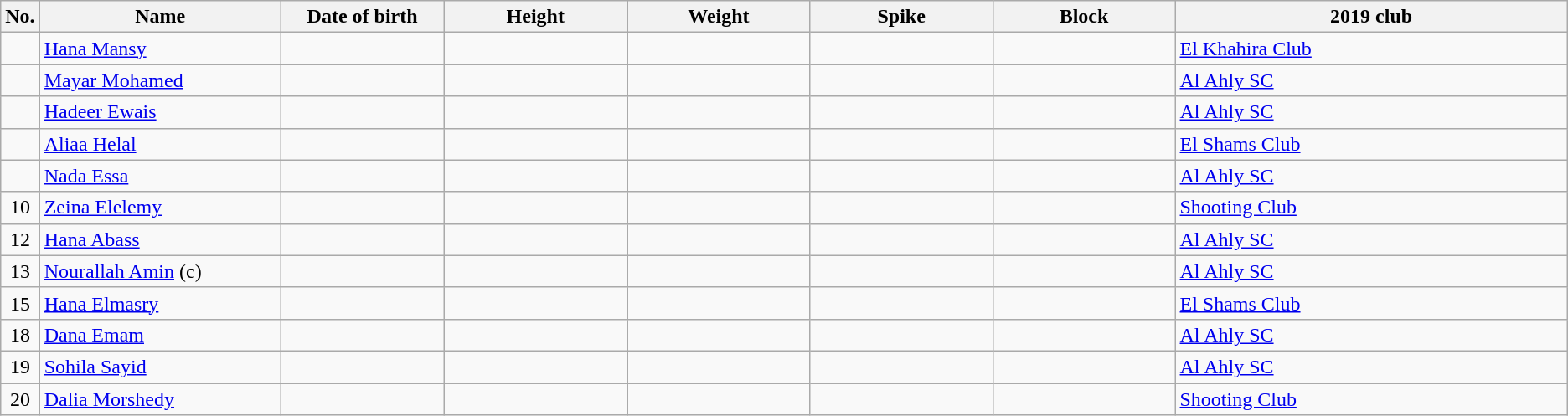<table class="wikitable sortable" style="font-size:100%; text-align:center;">
<tr>
<th>No.</th>
<th style="width:12em">Name</th>
<th style="width:8em">Date of birth</th>
<th style="width:9em">Height</th>
<th style="width:9em">Weight</th>
<th style="width:9em">Spike</th>
<th style="width:9em">Block</th>
<th style="width:20em">2019 club</th>
</tr>
<tr>
<td></td>
<td align=left><a href='#'>Hana Mansy</a></td>
<td align=right></td>
<td></td>
<td></td>
<td></td>
<td></td>
<td align=left> <a href='#'>El Khahira Club</a></td>
</tr>
<tr>
<td></td>
<td align=left><a href='#'>Mayar Mohamed</a></td>
<td align=right></td>
<td></td>
<td></td>
<td></td>
<td></td>
<td align=left> <a href='#'>Al Ahly SC</a></td>
</tr>
<tr>
<td></td>
<td align=left><a href='#'>Hadeer Ewais</a></td>
<td align=right></td>
<td></td>
<td></td>
<td></td>
<td></td>
<td align=left> <a href='#'>Al Ahly SC</a></td>
</tr>
<tr>
<td></td>
<td align=left><a href='#'>Aliaa Helal</a></td>
<td align=right></td>
<td></td>
<td></td>
<td></td>
<td></td>
<td align=left> <a href='#'>El Shams Club</a></td>
</tr>
<tr>
<td></td>
<td align=left><a href='#'>Nada Essa</a></td>
<td align=right></td>
<td></td>
<td></td>
<td></td>
<td></td>
<td align=left> <a href='#'>Al Ahly SC</a></td>
</tr>
<tr>
<td>10</td>
<td align=left><a href='#'>Zeina Elelemy</a></td>
<td align=right></td>
<td></td>
<td></td>
<td></td>
<td></td>
<td align=left> <a href='#'>Shooting Club</a></td>
</tr>
<tr>
<td>12</td>
<td align=left><a href='#'>Hana Abass</a></td>
<td align=right></td>
<td></td>
<td></td>
<td></td>
<td></td>
<td align=left> <a href='#'>Al Ahly SC</a></td>
</tr>
<tr>
<td>13</td>
<td align=left><a href='#'>Nourallah Amin</a> (c)</td>
<td align=right></td>
<td></td>
<td></td>
<td></td>
<td></td>
<td align=left> <a href='#'>Al Ahly SC</a></td>
</tr>
<tr>
<td>15</td>
<td align=left><a href='#'>Hana Elmasry</a></td>
<td align=right></td>
<td></td>
<td></td>
<td></td>
<td></td>
<td align=left> <a href='#'>El Shams Club</a></td>
</tr>
<tr>
<td>18</td>
<td align=left><a href='#'>Dana Emam</a></td>
<td align=right></td>
<td></td>
<td></td>
<td></td>
<td></td>
<td align=left> <a href='#'>Al Ahly SC</a></td>
</tr>
<tr>
<td>19</td>
<td align=left><a href='#'>Sohila Sayid</a></td>
<td align=right></td>
<td></td>
<td></td>
<td></td>
<td></td>
<td align=left> <a href='#'>Al Ahly SC</a></td>
</tr>
<tr>
<td>20</td>
<td align=left><a href='#'>Dalia Morshedy</a></td>
<td align=right></td>
<td></td>
<td></td>
<td></td>
<td></td>
<td align=left> <a href='#'>Shooting Club</a></td>
</tr>
</table>
